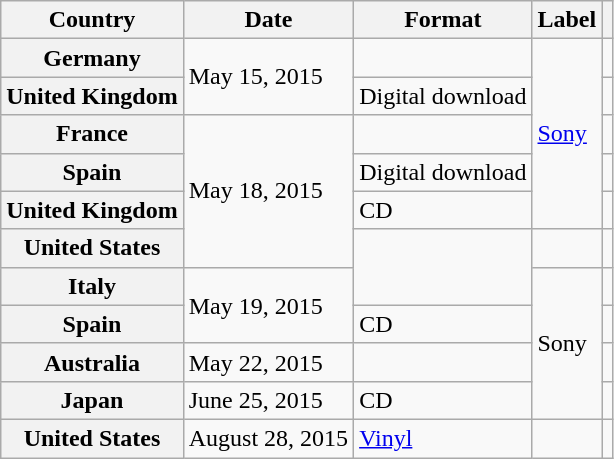<table class="wikitable plainrowheaders">
<tr>
<th scope="col">Country</th>
<th scope="col">Date</th>
<th scope="col">Format</th>
<th scope="col">Label</th>
<th scope="col"></th>
</tr>
<tr>
<th scope="row">Germany</th>
<td rowspan="2">May 15, 2015</td>
<td></td>
<td rowspan="5"><a href='#'>Sony</a></td>
<td></td>
</tr>
<tr>
<th scope="row">United Kingdom</th>
<td>Digital download</td>
<td></td>
</tr>
<tr>
<th scope="row">France</th>
<td rowspan="4">May 18, 2015</td>
<td></td>
<td></td>
</tr>
<tr>
<th scope="row">Spain</th>
<td>Digital download</td>
<td></td>
</tr>
<tr>
<th scope="row">United Kingdom</th>
<td>CD</td>
<td></td>
</tr>
<tr>
<th scope="row">United States</th>
<td rowspan="2"></td>
<td></td>
<td></td>
</tr>
<tr>
<th scope="row">Italy</th>
<td rowspan="2">May 19, 2015</td>
<td rowspan="4">Sony</td>
<td></td>
</tr>
<tr>
<th scope="row">Spain</th>
<td>CD</td>
<td></td>
</tr>
<tr>
<th scope="row">Australia</th>
<td>May 22, 2015</td>
<td></td>
<td></td>
</tr>
<tr>
<th scope="row">Japan</th>
<td>June 25, 2015</td>
<td>CD</td>
<td align="center"></td>
</tr>
<tr>
<th scope="row">United States</th>
<td>August 28, 2015</td>
<td><a href='#'>Vinyl</a></td>
<td></td>
<td></td>
</tr>
</table>
